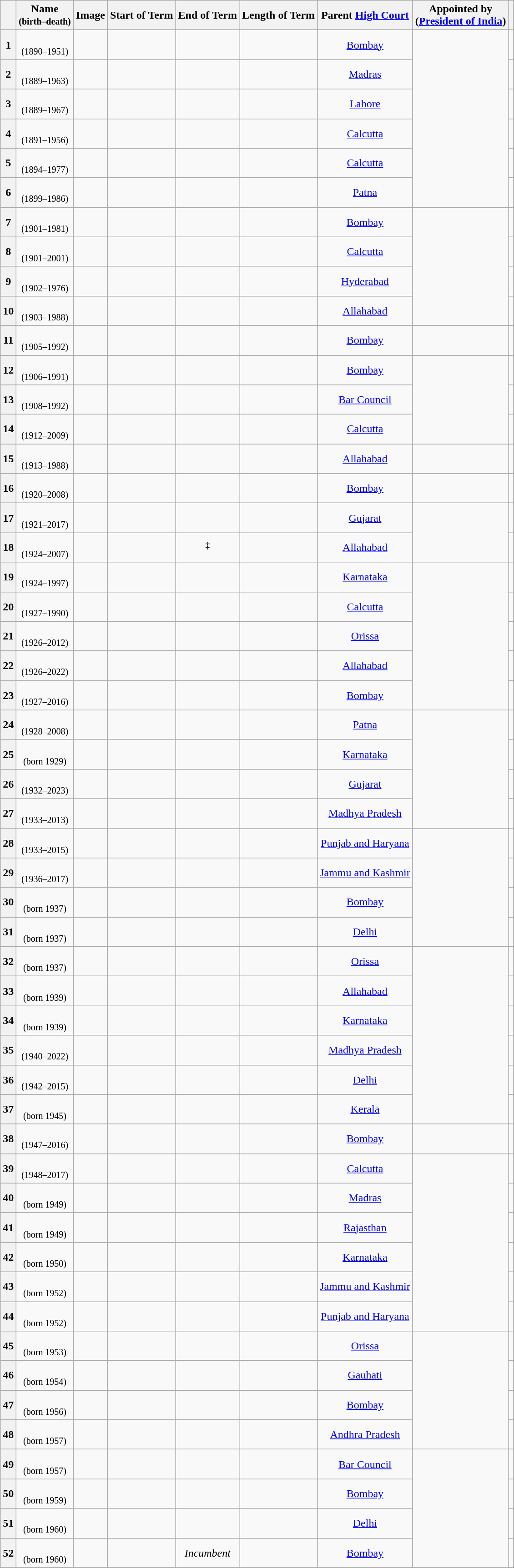<table class="wikitable sortable" style="text-align:center">
<tr>
<th scope=col></th>
<th scope=col>Name<br><small>(birth–death)</small></th>
<th scope=col  class=unsortable>Image</th>
<th scope=col>Start of Term</th>
<th scope=col>End of Term</th>
<th scope=col>Length of Term</th>
<th scope=col>Parent <a href='#'>High Court</a></th>
<th scope=col>Appointed by<br>(<a href='#'>President of India</a>)</th>
<th scope=col class=unsortable></th>
</tr>
<tr>
<th scope=row>1</th>
<td><br><small>(1890–1951)</small></td>
<td></td>
<td></td>
<td><sup></sup></td>
<td></td>
<td><a href='#'>Bombay</a></td>
<td rowspan=6 align=center></td>
<td></td>
</tr>
<tr>
<th scope=row>2</th>
<td><br><small>(1889–1963)</small></td>
<td></td>
<td></td>
<td></td>
<td></td>
<td><a href='#'>Madras</a></td>
<td></td>
</tr>
<tr>
<th scope=row>3</th>
<td><br><small>(1889–1967)</small></td>
<td></td>
<td></td>
<td></td>
<td></td>
<td><a href='#'>Lahore</a></td>
<td></td>
</tr>
<tr>
<th scope=row>4</th>
<td><br><small>(1891–1956)</small></td>
<td></td>
<td></td>
<td><sup></sup></td>
<td></td>
<td><a href='#'>Calcutta</a></td>
<td></td>
</tr>
<tr>
<th scope=row>5</th>
<td><br><small>(1894–1977)</small></td>
<td></td>
<td></td>
<td></td>
<td></td>
<td><a href='#'>Calcutta</a></td>
<td></td>
</tr>
<tr>
<th scope=row>6</th>
<td><br><small>(1899–1986)</small></td>
<td></td>
<td></td>
<td></td>
<td></td>
<td><a href='#'>Patna</a></td>
<td></td>
</tr>
<tr>
<th scope=row>7</th>
<td><br><small>(1901–1981)</small></td>
<td></td>
<td></td>
<td></td>
<td></td>
<td><a href='#'>Bombay</a></td>
<td rowspan=4 align=center></td>
<td></td>
</tr>
<tr>
<th scope=row>8</th>
<td><br><small>(1901–2001)</small></td>
<td></td>
<td></td>
<td></td>
<td></td>
<td><a href='#'>Calcutta</a></td>
<td></td>
</tr>
<tr>
<th scope=row>9</th>
<td><br><small>(1902–1976)</small></td>
<td></td>
<td></td>
<td><sup></sup></td>
<td></td>
<td><a href='#'>Hyderabad</a></td>
<td></td>
</tr>
<tr>
<th scope=row>10</th>
<td><br><small>(1903–1988)</small></td>
<td></td>
<td></td>
<td></td>
<td></td>
<td><a href='#'>Allahabad</a></td>
<td></td>
</tr>
<tr>
<th scope=row>11</th>
<td><br><small>(1905–1992)</small></td>
<td></td>
<td></td>
<td></td>
<td></td>
<td><a href='#'>Bombay</a></td>
<td colspan=1 align=center></td>
<td></td>
</tr>
<tr>
<th scope=row>12</th>
<td><br><small>(1906–1991)</small></td>
<td></td>
<td></td>
<td></td>
<td></td>
<td><a href='#'>Bombay</a></td>
<td rowspan=3 align=center></td>
<td></td>
</tr>
<tr>
<th scope=row>13</th>
<td><br><small>(1908–1992)</small></td>
<td></td>
<td></td>
<td></td>
<td></td>
<td><a href='#'>Bar Council</a></td>
<td></td>
</tr>
<tr>
<th scope=row>14</th>
<td><br><small>(1912–2009)</small></td>
<td></td>
<td></td>
<td></td>
<td></td>
<td><a href='#'>Calcutta</a></td>
<td></td>
</tr>
<tr>
<th scope=row>15</th>
<td><br><small>(1913–1988)</small></td>
<td></td>
<td></td>
<td></td>
<td></td>
<td><a href='#'>Allahabad</a></td>
<td rowspan=1 align=center></td>
<td></td>
</tr>
<tr>
<th scope=row>16</th>
<td><br><small>(1920–2008)</small></td>
<td></td>
<td></td>
<td></td>
<td></td>
<td><a href='#'>Bombay</a></td>
<td rowspan=1 align=center></td>
<td></td>
</tr>
<tr>
<th scope=row>17</th>
<td><br><small>(1921–2017)</small></td>
<td></td>
<td></td>
<td></td>
<td></td>
<td><a href='#'>Gujarat</a></td>
<td rowspan=2 align=center></td>
<td></td>
</tr>
<tr>
<th scope=row>18</th>
<td><br><small>(1924–2007)</small></td>
<td></td>
<td></td>
<td><sup>‡</sup></td>
<td></td>
<td><a href='#'>Allahabad</a></td>
<td></td>
</tr>
<tr>
<th scope=row>19</th>
<td><br><small>(1924–1997)</small></td>
<td></td>
<td></td>
<td></td>
<td></td>
<td><a href='#'>Karnataka</a></td>
<td rowspan=5 align=center></td>
<td></td>
</tr>
<tr>
<th scope=row>20</th>
<td><br><small>(1927–1990)</small></td>
<td></td>
<td></td>
<td><sup></sup></td>
<td></td>
<td><a href='#'>Calcutta</a></td>
<td></td>
</tr>
<tr>
<th scope=row>21</th>
<td><br><small>(1926–2012)</small></td>
<td></td>
<td></td>
<td></td>
<td></td>
<td><a href='#'>Orissa</a></td>
<td></td>
</tr>
<tr>
<th scope=row>22</th>
<td><br><small>(1926–2022)</small></td>
<td></td>
<td></td>
<td></td>
<td></td>
<td><a href='#'>Allahabad</a></td>
<td></td>
</tr>
<tr>
<th scope=row>23</th>
<td><br><small>(1927–2016)</small></td>
<td></td>
<td></td>
<td></td>
<td></td>
<td><a href='#'>Bombay</a></td>
<td></td>
</tr>
<tr>
<th scope=row>24</th>
<td><br><small>(1928–2008)</small></td>
<td></td>
<td></td>
<td></td>
<td></td>
<td><a href='#'>Patna</a></td>
<td rowspan=4 align=center></td>
<td></td>
</tr>
<tr>
<th scope=row>25</th>
<td><br><small>(born 1929)</small></td>
<td></td>
<td></td>
<td></td>
<td></td>
<td><a href='#'>Karnataka</a></td>
<td></td>
</tr>
<tr>
<th scope=row>26</th>
<td><br><small>(1932–2023)</small></td>
<td></td>
<td></td>
<td></td>
<td></td>
<td><a href='#'>Gujarat</a></td>
<td></td>
</tr>
<tr>
<th scope=row>27</th>
<td><br><small>(1933–2013)</small></td>
<td></td>
<td></td>
<td></td>
<td></td>
<td><a href='#'>Madhya Pradesh</a></td>
<td></td>
</tr>
<tr>
<th scope=row>28</th>
<td><br><small>(1933–2015)</small></td>
<td></td>
<td></td>
<td></td>
<td></td>
<td><a href='#'>Punjab and Haryana</a></td>
<td rowspan=4 align=center></td>
<td></td>
</tr>
<tr>
<th scope=row>29</th>
<td><br><small>(1936–2017)</small></td>
<td></td>
<td></td>
<td></td>
<td></td>
<td><a href='#'>Jammu and Kashmir</a></td>
<td></td>
</tr>
<tr>
<th scope=row>30</th>
<td><br><small>(born 1937)</small></td>
<td></td>
<td></td>
<td></td>
<td></td>
<td><a href='#'>Bombay</a></td>
<td></td>
</tr>
<tr>
<th scope=row>31</th>
<td><br><small>(born 1937)</small></td>
<td></td>
<td></td>
<td></td>
<td></td>
<td><a href='#'>Delhi</a></td>
<td></td>
</tr>
<tr>
<th scope=row>32</th>
<td><br><small>(born 1937)</small></td>
<td></td>
<td></td>
<td></td>
<td></td>
<td><a href='#'>Orissa</a></td>
<td rowspan=6 align=center></td>
<td></td>
</tr>
<tr>
<th scope=row>33</th>
<td><br><small>(born 1939)</small></td>
<td></td>
<td></td>
<td></td>
<td></td>
<td><a href='#'>Allahabad</a></td>
<td></td>
</tr>
<tr>
<th scope=row>34</th>
<td><br><small>(born 1939)</small></td>
<td></td>
<td></td>
<td></td>
<td></td>
<td><a href='#'>Karnataka</a></td>
<td></td>
</tr>
<tr>
<th scope=row>35</th>
<td><br><small>(1940–2022)</small></td>
<td></td>
<td></td>
<td></td>
<td></td>
<td><a href='#'>Madhya Pradesh</a></td>
<td></td>
</tr>
<tr>
<th scope=row>36</th>
<td><br><small>(1942–2015)</small></td>
<td></td>
<td></td>
<td></td>
<td></td>
<td><a href='#'>Delhi</a></td>
<td></td>
</tr>
<tr>
<th scope=row>37</th>
<td><br><small>(born 1945)</small></td>
<td></td>
<td></td>
<td></td>
<td></td>
<td><a href='#'>Kerala</a></td>
<td></td>
</tr>
<tr>
<th scope=row>38</th>
<td><br><small>(1947–2016)</small></td>
<td></td>
<td></td>
<td></td>
<td></td>
<td><a href='#'>Bombay</a></td>
<td rowspan=1 align=center></td>
<td></td>
</tr>
<tr>
<th scope=row>39</th>
<td><br><small>(1948–2017)</small></td>
<td></td>
<td></td>
<td></td>
<td></td>
<td><a href='#'>Calcutta</a></td>
<td rowspan="6"></td>
<td></td>
</tr>
<tr>
<th scope=row>40</th>
<td><br><small>(born 1949)</small></td>
<td></td>
<td></td>
<td></td>
<td></td>
<td><a href='#'>Madras</a></td>
<td></td>
</tr>
<tr>
<th scope=row>41</th>
<td><br><small>(born 1949)</small></td>
<td></td>
<td></td>
<td></td>
<td></td>
<td><a href='#'>Rajasthan</a></td>
<td></td>
</tr>
<tr>
<th scope=row>42</th>
<td><br><small>(born 1950)</small></td>
<td></td>
<td></td>
<td></td>
<td></td>
<td><a href='#'>Karnataka</a></td>
<td></td>
</tr>
<tr>
<th scope=row>43</th>
<td><br><small>(born 1952)</small></td>
<td></td>
<td></td>
<td></td>
<td></td>
<td><a href='#'>Jammu and Kashmir</a></td>
<td></td>
</tr>
<tr>
<th scope=row>44</th>
<td><br><small>(born 1952)</small></td>
<td></td>
<td></td>
<td></td>
<td></td>
<td><a href='#'>Punjab and Haryana</a></td>
<td></td>
</tr>
<tr>
<th scope=row>45</th>
<td><br><small>(born 1953)</small></td>
<td></td>
<td></td>
<td></td>
<td></td>
<td><a href='#'>Orissa</a></td>
<td rowspan="4"></td>
<td></td>
</tr>
<tr>
<th scope=row>46</th>
<td><br><small>(born 1954)</small></td>
<td></td>
<td></td>
<td></td>
<td></td>
<td><a href='#'>Gauhati</a></td>
<td></td>
</tr>
<tr>
<th scope=row>47</th>
<td><br><small>(born 1956)</small></td>
<td></td>
<td></td>
<td></td>
<td></td>
<td><a href='#'>Bombay</a></td>
<td></td>
</tr>
<tr>
<th scope=row>48</th>
<td><br><small>(born 1957)</small></td>
<td></td>
<td></td>
<td></td>
<td></td>
<td><a href='#'>Andhra Pradesh</a></td>
<td></td>
</tr>
<tr>
<th scope=row>49</th>
<td><br><small>(born 1957)</small></td>
<td></td>
<td></td>
<td></td>
<td></td>
<td><a href='#'>Bar Council</a></td>
<td rowspan="4"></td>
<td></td>
</tr>
<tr>
<th scope=row>50</th>
<td><br><small>(born 1959)</small></td>
<td></td>
<td></td>
<td></td>
<td></td>
<td><a href='#'>Bombay</a></td>
<td></td>
</tr>
<tr>
<th scope=row>51</th>
<td><br><small>(born 1960)</small></td>
<td></td>
<td></td>
<td></td>
<td></td>
<td><a href='#'>Delhi</a></td>
<td></td>
</tr>
<tr>
<th scope=row>52</th>
<td><br><small>(born 1960)</small></td>
<td></td>
<td></td>
<td><em>Incumbent</em></td>
<td></td>
<td><a href='#'>Bombay</a></td>
<td></td>
</tr>
<tr>
</tr>
</table>
